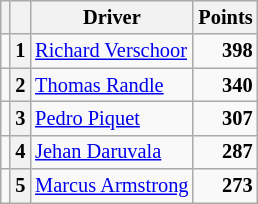<table class="wikitable" style="font-size: 85%;">
<tr>
<th></th>
<th></th>
<th>Driver</th>
<th>Points</th>
</tr>
<tr>
<td style="text-align:left;"></td>
<th>1</th>
<td> <a href='#'>Richard Verschoor</a></td>
<td style="text-align:right;"><strong>398</strong></td>
</tr>
<tr>
<td style="text-align:left;"></td>
<th>2</th>
<td> <a href='#'>Thomas Randle</a></td>
<td style="text-align:right;"><strong>340</strong></td>
</tr>
<tr>
<td style="text-align:left;"></td>
<th>3</th>
<td> <a href='#'>Pedro Piquet</a></td>
<td style="text-align:right;"><strong>307</strong></td>
</tr>
<tr>
<td style="text-align:left;"></td>
<th>4</th>
<td> <a href='#'>Jehan Daruvala</a></td>
<td style="text-align:right;"><strong>287</strong></td>
</tr>
<tr>
<td style="text-align:left;"></td>
<th>5</th>
<td> <a href='#'>Marcus Armstrong</a></td>
<td style="text-align:right;"><strong>273</strong></td>
</tr>
</table>
